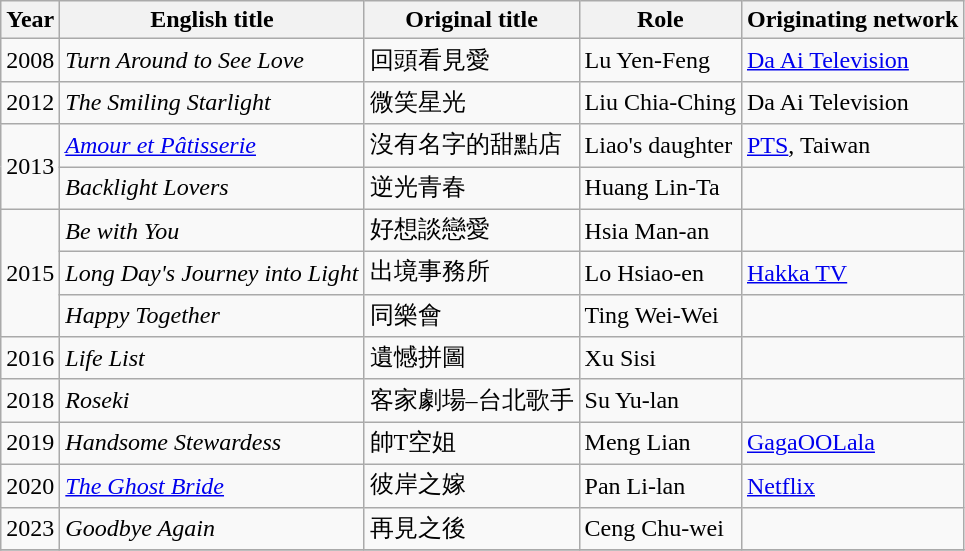<table class="wikitable sortable">
<tr>
<th>Year</th>
<th>English title</th>
<th>Original title</th>
<th>Role</th>
<th class="unsortable">Originating network</th>
</tr>
<tr>
<td>2008</td>
<td><em>Turn Around to See Love</em></td>
<td>回頭看見愛</td>
<td>Lu Yen-Feng</td>
<td><a href='#'>Da Ai Television</a></td>
</tr>
<tr>
<td>2012</td>
<td><em>The Smiling Starlight</em></td>
<td>微笑星光</td>
<td>Liu Chia-Ching</td>
<td>Da Ai Television</td>
</tr>
<tr>
<td rowspan="2">2013</td>
<td><em><a href='#'>Amour et Pâtisserie</a></em></td>
<td>沒有名字的甜點店</td>
<td>Liao's daughter</td>
<td><a href='#'>PTS</a>, Taiwan</td>
</tr>
<tr>
<td><em>Backlight Lovers</em></td>
<td>逆光青春</td>
<td>Huang Lin-Ta</td>
<td></td>
</tr>
<tr>
<td rowspan="3">2015</td>
<td><em>Be with You</em></td>
<td>好想談戀愛</td>
<td>Hsia Man-an</td>
<td></td>
</tr>
<tr>
<td><em>Long Day's Journey into Light</em></td>
<td>出境事務所</td>
<td>Lo Hsiao-en</td>
<td><a href='#'>Hakka TV</a></td>
</tr>
<tr>
<td><em>Happy Together</em></td>
<td>同樂會</td>
<td>Ting Wei-Wei</td>
<td></td>
</tr>
<tr>
<td>2016</td>
<td><em>Life List</em></td>
<td>遺憾拼圖</td>
<td>Xu Sisi</td>
<td></td>
</tr>
<tr>
<td>2018</td>
<td><em>Roseki</em></td>
<td>客家劇場–台北歌手</td>
<td>Su Yu-lan</td>
<td></td>
</tr>
<tr>
<td>2019</td>
<td><em>Handsome Stewardess</em></td>
<td>帥T空姐</td>
<td>Meng Lian</td>
<td><a href='#'>GagaOOLala</a></td>
</tr>
<tr>
<td>2020</td>
<td><em><a href='#'>The Ghost Bride</a></em></td>
<td>彼岸之嫁</td>
<td>Pan Li-lan</td>
<td><a href='#'>Netflix</a></td>
</tr>
<tr>
<td>2023</td>
<td><em>Goodbye Again</em></td>
<td>再見之後</td>
<td>Ceng Chu-wei</td>
<td></td>
</tr>
<tr>
</tr>
</table>
